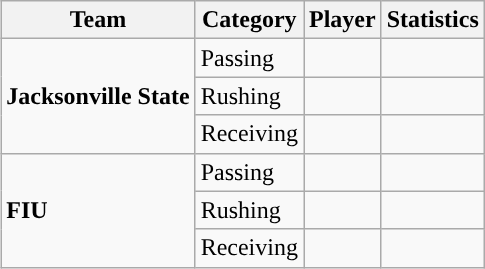<table class="wikitable" style="float: right;">
<tr>
<th>Team</th>
<th>Category</th>
<th>Player</th>
<th>Statistics</th>
</tr>
<tr>
<td rowspan=3><strong>Jacksonville State</strong></td>
<td>Passing</td>
<td></td>
<td></td>
</tr>
<tr>
<td>Rushing</td>
<td></td>
<td></td>
</tr>
<tr>
<td>Receiving</td>
<td></td>
<td></td>
</tr>
<tr>
<td rowspan=3><strong>FIU</strong></td>
<td>Passing</td>
<td></td>
<td></td>
</tr>
<tr>
<td>Rushing</td>
<td></td>
<td></td>
</tr>
<tr>
<td>Receiving</td>
<td></td>
<td></td>
</tr>
</table>
